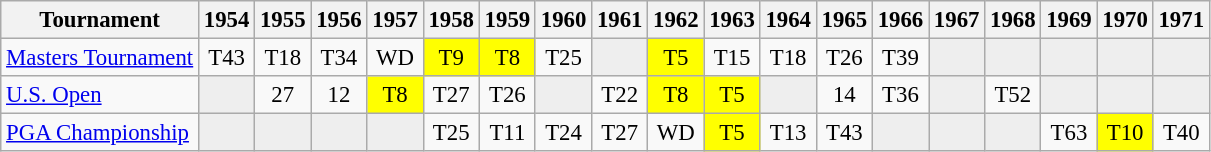<table class="wikitable" style="font-size:95%;text-align:center;">
<tr>
<th>Tournament</th>
<th>1954</th>
<th>1955</th>
<th>1956</th>
<th>1957</th>
<th>1958</th>
<th>1959</th>
<th>1960</th>
<th>1961</th>
<th>1962</th>
<th>1963</th>
<th>1964</th>
<th>1965</th>
<th>1966</th>
<th>1967</th>
<th>1968</th>
<th>1969</th>
<th>1970</th>
<th>1971</th>
</tr>
<tr>
<td align=left><a href='#'>Masters Tournament</a></td>
<td>T43</td>
<td>T18</td>
<td>T34</td>
<td>WD</td>
<td style="background:yellow;">T9</td>
<td style="background:yellow;">T8</td>
<td>T25</td>
<td style="background:#eeeeee;"></td>
<td style="background:yellow;">T5</td>
<td>T15</td>
<td>T18</td>
<td>T26</td>
<td>T39</td>
<td style="background:#eeeeee;"></td>
<td style="background:#eeeeee;"></td>
<td style="background:#eeeeee;"></td>
<td style="background:#eeeeee;"></td>
<td style="background:#eeeeee;"></td>
</tr>
<tr>
<td align=left><a href='#'>U.S. Open</a></td>
<td style="background:#eeeeee;"></td>
<td>27</td>
<td>12</td>
<td style="background:yellow;">T8</td>
<td>T27</td>
<td>T26</td>
<td style="background:#eeeeee;"></td>
<td>T22</td>
<td style="background:yellow;">T8</td>
<td style="background:yellow;">T5</td>
<td style="background:#eeeeee;"></td>
<td>14</td>
<td>T36</td>
<td style="background:#eeeeee;"></td>
<td>T52</td>
<td style="background:#eeeeee;"></td>
<td style="background:#eeeeee;"></td>
<td style="background:#eeeeee;"></td>
</tr>
<tr>
<td align=left><a href='#'>PGA Championship</a></td>
<td style="background:#eeeeee;"></td>
<td style="background:#eeeeee;"></td>
<td style="background:#eeeeee;"></td>
<td style="background:#eeeeee;"></td>
<td>T25</td>
<td>T11</td>
<td>T24</td>
<td>T27</td>
<td>WD</td>
<td style="background:yellow;">T5</td>
<td>T13</td>
<td>T43</td>
<td style="background:#eeeeee;"></td>
<td style="background:#eeeeee;"></td>
<td style="background:#eeeeee;"></td>
<td>T63</td>
<td style="background:yellow;">T10</td>
<td>T40</td>
</tr>
</table>
